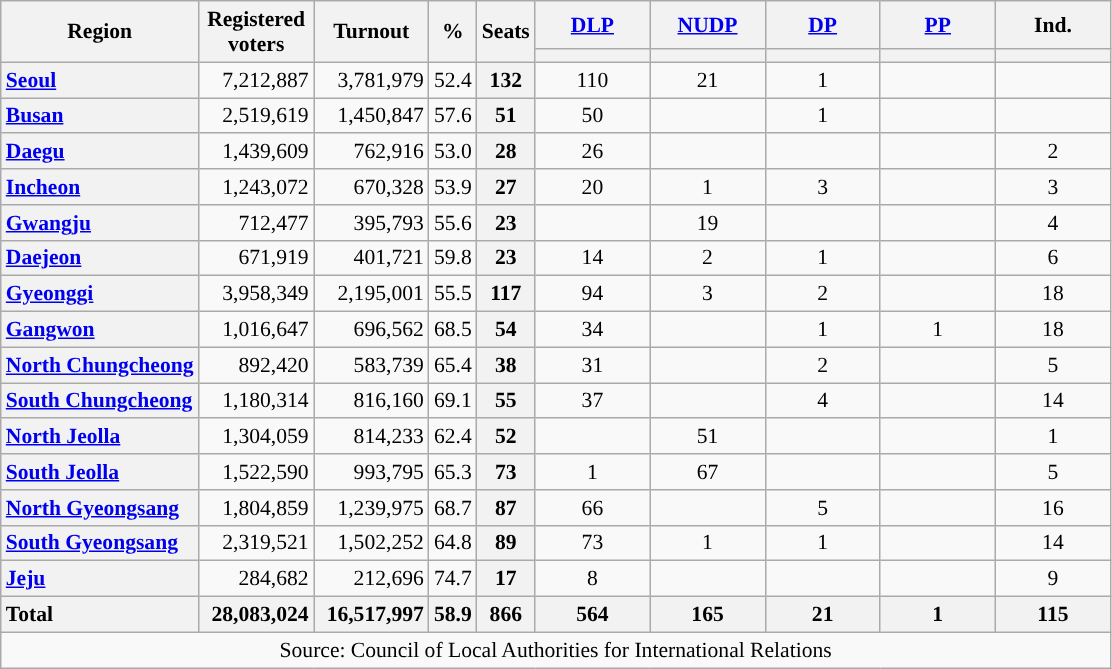<table class="wikitable" style="text-align:center; font-size: 0.9em">
<tr>
<th rowspan="2">Region</th>
<th rowspan="2" style="width:70px">Registered voters</th>
<th rowspan="2" style="width:70px">Turnout</th>
<th rowspan="2">%</th>
<th rowspan="2">Seats</th>
<th class="unsortable" style="width:70px"><a href='#'>DLP</a></th>
<th class="unsortable" style="width:70px"><a href='#'>NUDP</a></th>
<th class="unsortable" style="width:70px"><a href='#'>DP</a></th>
<th class="unsortable" style="width:70px"><a href='#'>PP</a></th>
<th class="unsortable" style="width:70px">Ind.</th>
</tr>
<tr>
<th style="background:"></th>
<th style="background:"></th>
<th style="background:"></th>
<th style="background:"></th>
<th style="background:"></th>
</tr>
<tr>
<th style="text-align: left"><a href='#'>Seoul</a></th>
<td style="text-align: right">7,212,887</td>
<td style="text-align: right">3,781,979</td>
<td>52.4</td>
<th>132</th>
<td>110</td>
<td>21</td>
<td>1</td>
<td></td>
<td></td>
</tr>
<tr>
<th style="text-align: left"><a href='#'>Busan</a></th>
<td style="text-align: right">2,519,619</td>
<td style="text-align: right">1,450,847</td>
<td>57.6</td>
<th>51</th>
<td>50</td>
<td></td>
<td>1</td>
<td></td>
<td></td>
</tr>
<tr>
<th style="text-align: left"><a href='#'>Daegu</a></th>
<td style="text-align: right">1,439,609</td>
<td style="text-align: right">762,916</td>
<td>53.0</td>
<th>28</th>
<td>26</td>
<td></td>
<td></td>
<td></td>
<td>2</td>
</tr>
<tr>
<th style="text-align: left"><a href='#'>Incheon</a></th>
<td style="text-align: right">1,243,072</td>
<td style="text-align: right">670,328</td>
<td>53.9</td>
<th>27</th>
<td>20</td>
<td>1</td>
<td>3</td>
<td></td>
<td>3</td>
</tr>
<tr>
<th style="text-align: left"><a href='#'>Gwangju</a></th>
<td style="text-align: right">712,477</td>
<td style="text-align: right">395,793</td>
<td>55.6</td>
<th>23</th>
<td></td>
<td>19</td>
<td></td>
<td></td>
<td>4</td>
</tr>
<tr>
<th style="text-align: left"><a href='#'>Daejeon</a></th>
<td style="text-align: right">671,919</td>
<td style="text-align: right">401,721</td>
<td>59.8</td>
<th>23</th>
<td>14</td>
<td>2</td>
<td>1</td>
<td></td>
<td>6</td>
</tr>
<tr>
<th style="text-align: left"><a href='#'>Gyeonggi</a></th>
<td style="text-align: right">3,958,349</td>
<td style="text-align: right">2,195,001</td>
<td>55.5</td>
<th>117</th>
<td>94</td>
<td>3</td>
<td>2</td>
<td></td>
<td>18</td>
</tr>
<tr>
<th style="text-align: left"><a href='#'>Gangwon</a></th>
<td style="text-align: right">1,016,647</td>
<td style="text-align: right">696,562</td>
<td>68.5</td>
<th>54</th>
<td>34</td>
<td></td>
<td>1</td>
<td>1</td>
<td>18</td>
</tr>
<tr>
<th style="text-align: left"><a href='#'>North Chungcheong</a></th>
<td style="text-align: right">892,420</td>
<td style="text-align: right">583,739</td>
<td>65.4</td>
<th>38</th>
<td>31</td>
<td></td>
<td>2</td>
<td></td>
<td>5</td>
</tr>
<tr>
<th style="text-align: left"><a href='#'>South Chungcheong</a></th>
<td style="text-align: right">1,180,314</td>
<td style="text-align: right">816,160</td>
<td>69.1</td>
<th>55</th>
<td>37</td>
<td></td>
<td>4</td>
<td></td>
<td>14</td>
</tr>
<tr>
<th style="text-align: left"><a href='#'>North Jeolla</a></th>
<td style="text-align: right">1,304,059</td>
<td style="text-align: right">814,233</td>
<td>62.4</td>
<th>52</th>
<td></td>
<td>51</td>
<td></td>
<td></td>
<td>1</td>
</tr>
<tr>
<th style="text-align: left"><a href='#'>South Jeolla</a></th>
<td style="text-align: right">1,522,590</td>
<td style="text-align: right">993,795</td>
<td>65.3</td>
<th>73</th>
<td>1</td>
<td>67</td>
<td></td>
<td></td>
<td>5</td>
</tr>
<tr>
<th style="text-align: left"><a href='#'>North Gyeongsang</a></th>
<td style="text-align: right">1,804,859</td>
<td style="text-align: right">1,239,975</td>
<td>68.7</td>
<th>87</th>
<td>66</td>
<td></td>
<td>5</td>
<td></td>
<td>16</td>
</tr>
<tr>
<th style="text-align: left"><a href='#'>South Gyeongsang</a></th>
<td style="text-align: right">2,319,521</td>
<td style="text-align: right">1,502,252</td>
<td>64.8</td>
<th>89</th>
<td>73</td>
<td>1</td>
<td>1</td>
<td></td>
<td>14</td>
</tr>
<tr>
<th style="text-align: left"><a href='#'>Jeju</a></th>
<td style="text-align: right">284,682</td>
<td style="text-align: right">212,696</td>
<td>74.7</td>
<th>17</th>
<td>8</td>
<td></td>
<td></td>
<td></td>
<td>9</td>
</tr>
<tr class="sortbottom">
<th style="text-align: left">Total</th>
<th style="text-align: right">28,083,024</th>
<th style="text-align: right">16,517,997</th>
<th>58.9</th>
<th>866</th>
<th>564</th>
<th>165</th>
<th>21</th>
<th>1</th>
<th>115</th>
</tr>
<tr>
<td colspan="10">Source: Council of Local Authorities for International Relations</td>
</tr>
</table>
